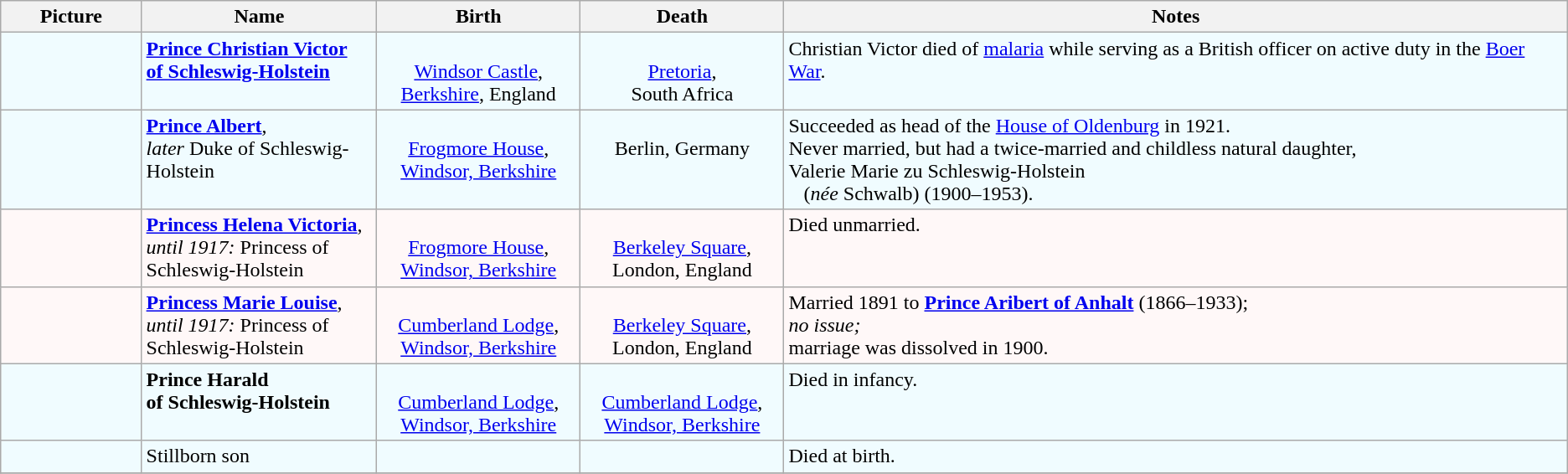<table class="sortable wikitable">
<tr>
<th class="unsortable" width="9%">Picture</th>
<th width="15%">Name</th>
<th width="13%">Birth</th>
<th width="13%">Death</th>
<th width="50%">Notes</th>
</tr>
<tr valign="top" bgcolor=f0fcff>
<td align=center></td>
<td><a href='#'><strong>Prince Christian Victor<br>of Schleswig-Holstein</strong></a></td>
<td align="center"><br><a href='#'>Windsor Castle</a>,<br> <a href='#'>Berkshire</a>, England</td>
<td align="center"><br><a href='#'>Pretoria</a>,<br> South Africa</td>
<td>Christian Victor died of <a href='#'>malaria</a> while serving as a British officer on active duty in the <a href='#'>Boer War</a>.</td>
</tr>
<tr valign="top" bgcolor=f0fcff>
<td align=center></td>
<td><strong><a href='#'>Prince Albert</a></strong>,<br><em>later</em> Duke of Schleswig-Holstein</td>
<td align="center"><br><a href='#'>Frogmore House</a>,<br> <a href='#'>Windsor, Berkshire</a></td>
<td align="center"><br>Berlin, Germany</td>
<td>Succeeded as head of the <a href='#'>House of Oldenburg</a> in 1921.<br> Never married, but had a twice-married and childless natural daughter,<br> Valerie Marie zu Schleswig-Holstein<br>   (<em>née</em> Schwalb) (1900–1953).<br></td>
</tr>
<tr valign="top" bgcolor=fff8f8>
<td align=center></td>
<td><strong><a href='#'>Princess Helena Victoria</a></strong>,<br> <em>until 1917:</em> Princess of Schleswig-Holstein</td>
<td align="center"><br><a href='#'>Frogmore House</a>,<br> <a href='#'>Windsor, Berkshire</a></td>
<td align="center"><br><a href='#'>Berkeley Square</a>,<br> London, England</td>
<td>Died unmarried.</td>
</tr>
<tr valign="top" bgcolor=fff8f8>
<td align=center></td>
<td><strong><a href='#'>Princess Marie Louise</a></strong>,<br><em>until 1917:</em> Princess of Schleswig-Holstein</td>
<td align="center"><br><a href='#'>Cumberland Lodge</a>,<br> <a href='#'>Windsor, Berkshire</a></td>
<td align="center"><br><a href='#'>Berkeley Square</a>,<br> London, England</td>
<td>Married 1891 to <strong><a href='#'>Prince Aribert of Anhalt</a></strong> (1866–1933);<br><em>no issue;</em><br> marriage was dissolved in 1900.</td>
</tr>
<tr valign="top" bgcolor=f0fcff>
<td align=center></td>
<td><strong>Prince Harald<br>of Schleswig-Holstein</strong></td>
<td align="center"><br><a href='#'>Cumberland Lodge</a>,<br> <a href='#'>Windsor, Berkshire</a></td>
<td align="center"><br><a href='#'>Cumberland Lodge</a>,<br> <a href='#'>Windsor, Berkshire</a></td>
<td>Died in infancy.</td>
</tr>
<tr valign="top" bgcolor=f0fcff>
<td align=center></td>
<td>Stillborn son</td>
<td align="center"></td>
<td align="center"></td>
<td>Died at birth.</td>
</tr>
<tr>
</tr>
</table>
